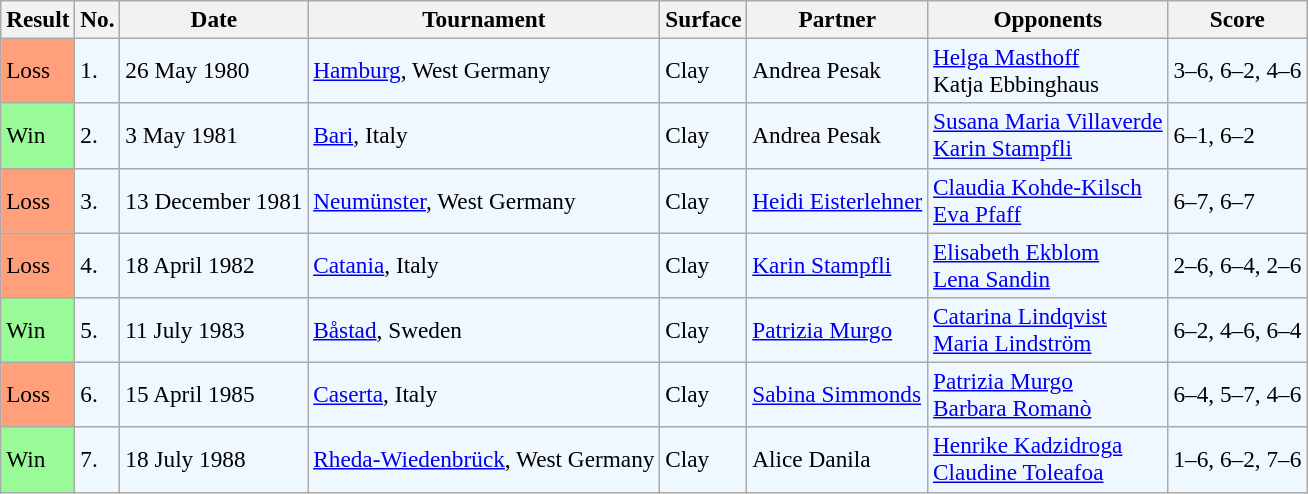<table class="sortable wikitable" style=font-size:97%>
<tr>
<th>Result</th>
<th>No.</th>
<th>Date</th>
<th>Tournament</th>
<th>Surface</th>
<th>Partner</th>
<th>Opponents</th>
<th>Score</th>
</tr>
<tr style="background:#f0f8ff;">
<td style="background:#ffa07a;">Loss</td>
<td>1.</td>
<td>26 May 1980</td>
<td><a href='#'>Hamburg</a>, West Germany</td>
<td>Clay</td>
<td> Andrea Pesak</td>
<td> <a href='#'>Helga Masthoff</a> <br>  Katja Ebbinghaus</td>
<td>3–6, 6–2, 4–6</td>
</tr>
<tr style="background:#f0f8ff;">
<td style="background:#98fb98;">Win</td>
<td>2.</td>
<td>3 May 1981</td>
<td><a href='#'>Bari</a>, Italy</td>
<td>Clay</td>
<td> Andrea Pesak</td>
<td> <a href='#'>Susana Maria Villaverde</a> <br>  <a href='#'>Karin Stampfli</a></td>
<td>6–1, 6–2</td>
</tr>
<tr style="background:#f0f8ff;">
<td style="background:#ffa07a;">Loss</td>
<td>3.</td>
<td>13 December 1981</td>
<td><a href='#'>Neumünster</a>, West Germany</td>
<td>Clay</td>
<td> <a href='#'>Heidi Eisterlehner</a></td>
<td> <a href='#'>Claudia Kohde-Kilsch</a> <br>  <a href='#'>Eva Pfaff</a></td>
<td>6–7, 6–7</td>
</tr>
<tr style="background:#f0f8ff;">
<td style="background:#ffa07a;">Loss</td>
<td>4.</td>
<td>18 April 1982</td>
<td><a href='#'>Catania</a>, Italy</td>
<td>Clay</td>
<td> <a href='#'>Karin Stampfli</a></td>
<td> <a href='#'>Elisabeth Ekblom</a> <br>  <a href='#'>Lena Sandin</a></td>
<td>2–6, 6–4, 2–6</td>
</tr>
<tr style="background:#f0f8ff;">
<td style="background:#98fb98;">Win</td>
<td>5.</td>
<td>11 July 1983</td>
<td><a href='#'>Båstad</a>, Sweden</td>
<td>Clay</td>
<td> <a href='#'>Patrizia Murgo</a></td>
<td> <a href='#'>Catarina Lindqvist</a> <br>  <a href='#'>Maria Lindström</a></td>
<td>6–2, 4–6, 6–4</td>
</tr>
<tr style="background:#f0f8ff;">
<td style="background:#ffa07a;">Loss</td>
<td>6.</td>
<td>15 April 1985</td>
<td><a href='#'>Caserta</a>, Italy</td>
<td>Clay</td>
<td> <a href='#'>Sabina Simmonds</a></td>
<td> <a href='#'>Patrizia Murgo</a> <br>  <a href='#'>Barbara Romanò</a></td>
<td>6–4, 5–7, 4–6</td>
</tr>
<tr style="background:#f0f8ff;">
<td style="background:#98fb98;">Win</td>
<td>7.</td>
<td>18 July 1988</td>
<td><a href='#'>Rheda-Wiedenbrück</a>, West Germany</td>
<td>Clay</td>
<td> Alice Danila</td>
<td> <a href='#'>Henrike Kadzidroga</a> <br>  <a href='#'>Claudine Toleafoa</a></td>
<td>1–6, 6–2, 7–6</td>
</tr>
</table>
